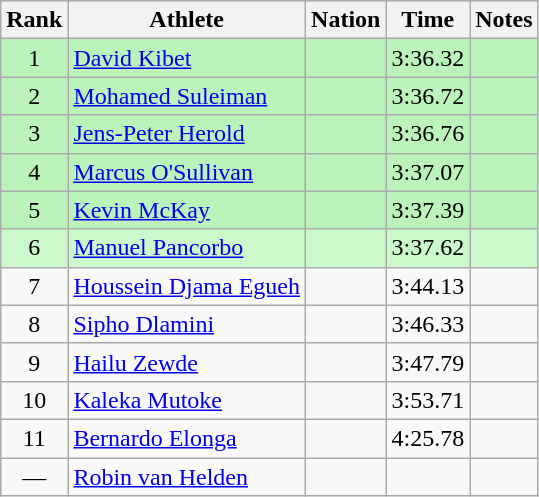<table class="wikitable sortable" style="text-align:center">
<tr>
<th>Rank</th>
<th>Athlete</th>
<th>Nation</th>
<th>Time</th>
<th>Notes</th>
</tr>
<tr style="background:#bbf3bb;">
<td>1</td>
<td align=left><a href='#'>David Kibet</a></td>
<td align=left></td>
<td>3:36.32</td>
<td></td>
</tr>
<tr style="background:#bbf3bb;">
<td>2</td>
<td align=left><a href='#'>Mohamed Suleiman</a></td>
<td align=left></td>
<td>3:36.72</td>
<td></td>
</tr>
<tr style="background:#bbf3bb;">
<td>3</td>
<td align=left><a href='#'>Jens-Peter Herold</a></td>
<td align=left></td>
<td>3:36.76</td>
<td></td>
</tr>
<tr style="background:#bbf3bb;">
<td>4</td>
<td align=left><a href='#'>Marcus O'Sullivan</a></td>
<td align=left></td>
<td>3:37.07</td>
<td></td>
</tr>
<tr style="background:#bbf3bb;">
<td>5</td>
<td align=left><a href='#'>Kevin McKay</a></td>
<td align=left></td>
<td>3:37.39</td>
<td></td>
</tr>
<tr style="background:#ccf9cc;">
<td>6</td>
<td align=left><a href='#'>Manuel Pancorbo</a></td>
<td align=left></td>
<td>3:37.62</td>
<td></td>
</tr>
<tr>
<td>7</td>
<td align=left><a href='#'>Houssein Djama Egueh</a></td>
<td align=left></td>
<td>3:44.13</td>
<td></td>
</tr>
<tr>
<td>8</td>
<td align=left><a href='#'>Sipho Dlamini</a></td>
<td align=left></td>
<td>3:46.33</td>
<td></td>
</tr>
<tr>
<td>9</td>
<td align=left><a href='#'>Hailu Zewde</a></td>
<td align=left></td>
<td>3:47.79</td>
<td></td>
</tr>
<tr>
<td>10</td>
<td align=left><a href='#'>Kaleka Mutoke</a></td>
<td align=left></td>
<td>3:53.71</td>
<td></td>
</tr>
<tr>
<td>11</td>
<td align=left><a href='#'>Bernardo Elonga</a></td>
<td align=left></td>
<td>4:25.78</td>
<td></td>
</tr>
<tr>
<td data-sort-value=12>—</td>
<td align=left><a href='#'>Robin van Helden</a></td>
<td align=left></td>
<td></td>
<td></td>
</tr>
</table>
